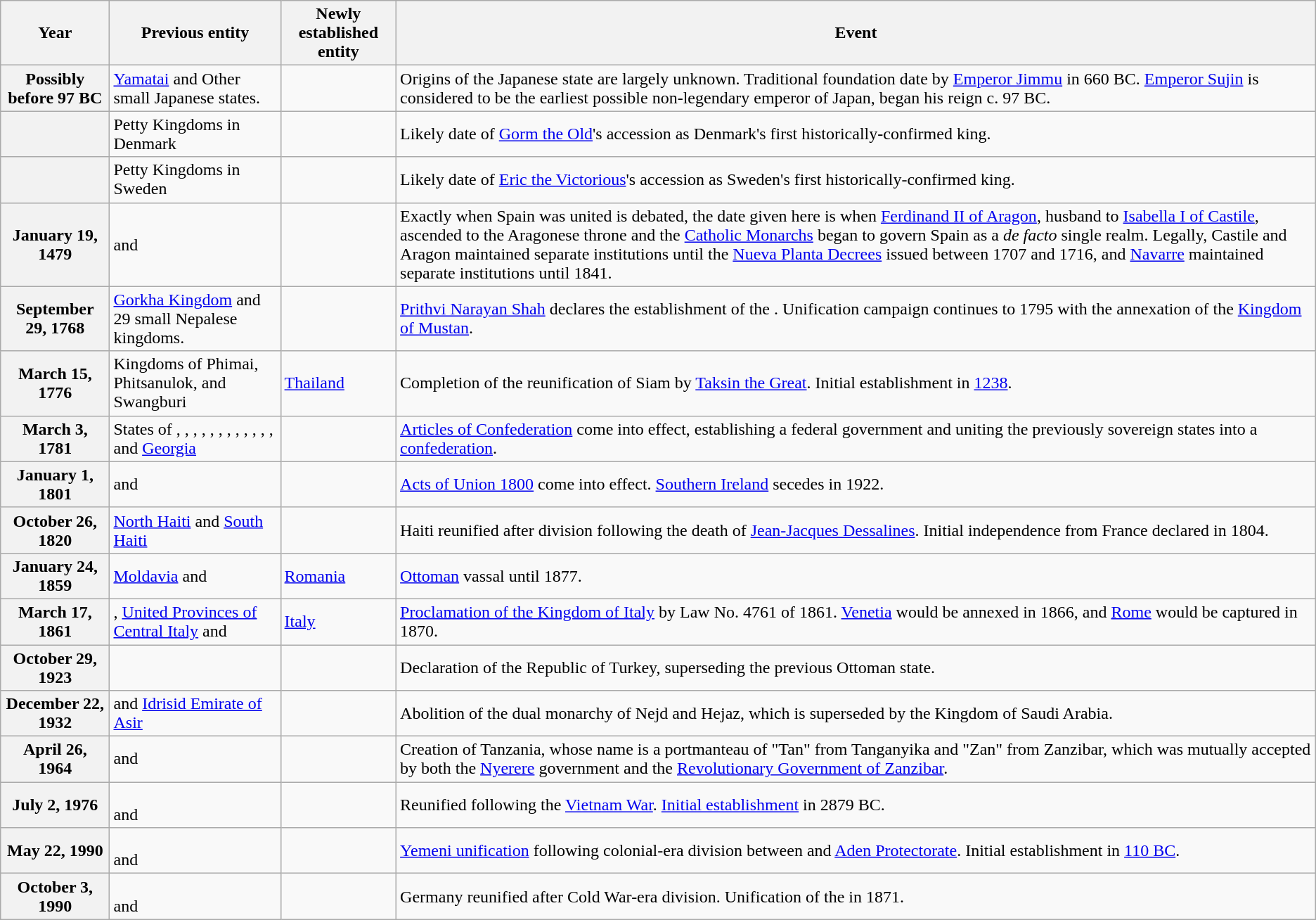<table class="wikitable">
<tr>
<th scope=col>Year</th>
<th scope=col>Previous entity</th>
<th scope=col>Newly established entity</th>
<th scope=col>Event</th>
</tr>
<tr>
<th>Possibly before 97 BC</th>
<td><a href='#'>Yamatai</a> and Other small Japanese states.</td>
<td></td>
<td>Origins of the Japanese state are largely unknown. Traditional foundation date by <a href='#'>Emperor Jimmu</a> in 660 BC. <a href='#'>Emperor Sujin</a> is considered to be the earliest possible non-legendary emperor of Japan, began his reign c. 97 BC.</td>
</tr>
<tr>
<th></th>
<td>Petty Kingdoms in Denmark</td>
<td></td>
<td>Likely date of <a href='#'>Gorm the Old</a>'s accession as Denmark's first historically-confirmed king.</td>
</tr>
<tr>
<th></th>
<td>Petty Kingdoms in Sweden</td>
<td></td>
<td>Likely date of <a href='#'>Eric the Victorious</a>'s accession as Sweden's first historically-confirmed king.</td>
</tr>
<tr>
<th>January 19, 1479</th>
<td> and </td>
<td></td>
<td>Exactly when Spain was united is debated, the date given here is when <a href='#'>Ferdinand II of Aragon</a>, husband to <a href='#'>Isabella I of Castile</a>, ascended to the Aragonese throne and the <a href='#'>Catholic Monarchs</a> began to govern Spain as a <em>de facto</em> single realm. Legally, Castile and Aragon maintained separate institutions until the <a href='#'>Nueva Planta Decrees</a> issued between 1707 and 1716, and <a href='#'>Navarre</a> maintained separate institutions until 1841.</td>
</tr>
<tr>
<th>September 29, 1768</th>
<td> <a href='#'>Gorkha Kingdom</a> and 29 small Nepalese kingdoms.</td>
<td></td>
<td><a href='#'>Prithvi Narayan Shah</a> declares the establishment of the . Unification campaign continues to 1795 with the annexation of the <a href='#'>Kingdom of Mustan</a>.</td>
</tr>
<tr>
<th>March 15, 1776</th>
<td>Kingdoms of Phimai, Phitsanulok, and Swangburi</td>
<td> <a href='#'>Thailand</a></td>
<td>Completion of the reunification of Siam by <a href='#'>Taksin the Great</a>. Initial establishment in <a href='#'>1238</a>.</td>
</tr>
<tr>
<th>March 3, 1781</th>
<td>States of , , , , , , , , , , , , and <a href='#'>Georgia</a></td>
<td></td>
<td><a href='#'>Articles of Confederation</a> come into effect, establishing a federal government and uniting the previously sovereign states into a <a href='#'>confederation</a>.</td>
</tr>
<tr>
<th>January 1, 1801</th>
<td> and </td>
<td></td>
<td><a href='#'>Acts of Union 1800</a> come into effect. <a href='#'>Southern Ireland</a> secedes in 1922.</td>
</tr>
<tr>
<th>October 26, 1820</th>
<td> <a href='#'>North Haiti</a> and  <a href='#'>South Haiti</a></td>
<td></td>
<td>Haiti reunified after division following the death of <a href='#'>Jean-Jacques Dessalines</a>. Initial independence from France declared in 1804.</td>
</tr>
<tr>
<th>January 24, 1859</th>
<td> <a href='#'>Moldavia</a> and </td>
<td> <a href='#'>Romania</a></td>
<td><a href='#'>Ottoman</a> vassal until 1877.</td>
</tr>
<tr>
<th>March 17, 1861</th>
<td>,  <a href='#'>United Provinces of Central Italy</a> and </td>
<td> <a href='#'>Italy</a></td>
<td><a href='#'>Proclamation of the Kingdom of Italy</a> by Law No. 4761 of 1861. <a href='#'>Venetia</a> would be annexed in 1866, and <a href='#'>Rome</a> would be captured in 1870.</td>
</tr>
<tr>
<th>October 29, 1923</th>
<td></td>
<td></td>
<td>Declaration of the Republic of Turkey, superseding the previous Ottoman state.</td>
</tr>
<tr>
<th>December 22, 1932</th>
<td> and  <a href='#'>Idrisid Emirate of Asir</a></td>
<td></td>
<td>Abolition of the dual monarchy of Nejd and Hejaz, which is superseded by the Kingdom of Saudi Arabia.</td>
</tr>
<tr>
<th>April 26, 1964</th>
<td> and </td>
<td></td>
<td>Creation of Tanzania, whose name is a portmanteau of "Tan" from Tanganyika and "Zan" from Zanzibar, which was mutually accepted by both the <a href='#'>Nyerere</a> government and the <a href='#'>Revolutionary Government of Zanzibar</a>.</td>
</tr>
<tr>
<th>July 2, 1976</th>
<td><br> and </td>
<td></td>
<td>Reunified following the <a href='#'>Vietnam War</a>. <a href='#'>Initial establishment</a> in 2879 BC.</td>
</tr>
<tr>
<th>May 22, 1990</th>
<td><br> and </td>
<td></td>
<td><a href='#'>Yemeni unification</a> following colonial-era division between  and <a href='#'>Aden Protectorate</a>. Initial establishment in <a href='#'>110 BC</a>.</td>
</tr>
<tr>
<th>October 3, 1990</th>
<td><br> and </td>
<td></td>
<td>Germany reunified after Cold War-era division. Unification of the  in 1871.</td>
</tr>
</table>
